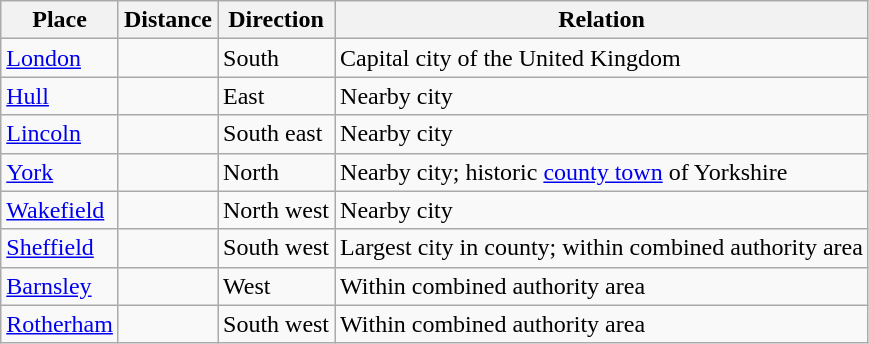<table class="wikitable">
<tr>
<th>Place</th>
<th>Distance</th>
<th>Direction</th>
<th>Relation</th>
</tr>
<tr>
<td><a href='#'>London</a></td>
<td></td>
<td>South</td>
<td>Capital city of the United Kingdom</td>
</tr>
<tr>
<td><a href='#'>Hull</a></td>
<td></td>
<td>East</td>
<td>Nearby city</td>
</tr>
<tr>
<td><a href='#'>Lincoln</a></td>
<td></td>
<td>South east</td>
<td>Nearby city</td>
</tr>
<tr>
<td><a href='#'>York</a></td>
<td></td>
<td>North</td>
<td>Nearby city; historic <a href='#'>county town</a> of Yorkshire</td>
</tr>
<tr>
<td><a href='#'>Wakefield</a></td>
<td></td>
<td>North west</td>
<td>Nearby city</td>
</tr>
<tr>
<td><a href='#'>Sheffield</a></td>
<td></td>
<td>South west</td>
<td>Largest city in county; within combined authority area</td>
</tr>
<tr>
<td><a href='#'>Barnsley</a></td>
<td></td>
<td>West</td>
<td>Within combined authority area</td>
</tr>
<tr>
<td><a href='#'>Rotherham</a></td>
<td></td>
<td>South west</td>
<td>Within combined authority area</td>
</tr>
</table>
